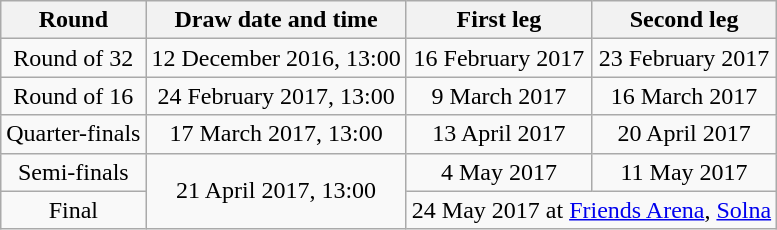<table class="wikitable" style="text-align:center">
<tr>
<th>Round</th>
<th>Draw date and time</th>
<th>First leg</th>
<th>Second leg</th>
</tr>
<tr>
<td>Round of 32</td>
<td>12 December 2016, 13:00</td>
<td>16 February 2017</td>
<td>23 February 2017</td>
</tr>
<tr>
<td>Round of 16</td>
<td>24 February 2017, 13:00</td>
<td>9 March 2017</td>
<td>16 March 2017</td>
</tr>
<tr>
<td>Quarter-finals</td>
<td>17 March 2017, 13:00</td>
<td>13 April 2017</td>
<td>20 April 2017</td>
</tr>
<tr>
<td>Semi-finals</td>
<td rowspan=2>21 April 2017, 13:00</td>
<td>4 May 2017</td>
<td>11 May 2017</td>
</tr>
<tr>
<td>Final</td>
<td colspan=2>24 May 2017 at <a href='#'>Friends Arena</a>, <a href='#'>Solna</a></td>
</tr>
</table>
